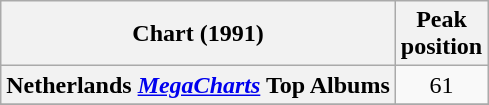<table class="wikitable sortable plainrowheaders" style="text-align:center">
<tr>
<th scope="col">Chart (1991)</th>
<th scope="col">Peak<br> position</th>
</tr>
<tr>
<th scope="row">Netherlands <em><a href='#'>MegaCharts</a></em> Top Albums</th>
<td>61</td>
</tr>
<tr>
</tr>
</table>
